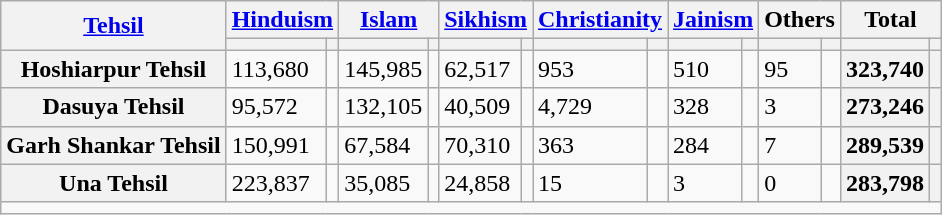<table class="wikitable sortable">
<tr>
<th rowspan="2"><a href='#'>Tehsil</a></th>
<th colspan="2"><a href='#'>Hinduism</a> </th>
<th colspan="2"><a href='#'>Islam</a> </th>
<th colspan="2"><a href='#'>Sikhism</a> </th>
<th colspan="2"><a href='#'>Christianity</a> </th>
<th colspan="2"><a href='#'>Jainism</a> </th>
<th colspan="2">Others</th>
<th colspan="2">Total</th>
</tr>
<tr>
<th><a href='#'></a></th>
<th></th>
<th></th>
<th></th>
<th></th>
<th></th>
<th></th>
<th></th>
<th></th>
<th></th>
<th></th>
<th></th>
<th></th>
<th></th>
</tr>
<tr>
<th>Hoshiarpur Tehsil</th>
<td>113,680</td>
<td></td>
<td>145,985</td>
<td></td>
<td>62,517</td>
<td></td>
<td>953</td>
<td></td>
<td>510</td>
<td></td>
<td>95</td>
<td></td>
<th>323,740</th>
<th></th>
</tr>
<tr>
<th>Dasuya Tehsil</th>
<td>95,572</td>
<td></td>
<td>132,105</td>
<td></td>
<td>40,509</td>
<td></td>
<td>4,729</td>
<td></td>
<td>328</td>
<td></td>
<td>3</td>
<td></td>
<th>273,246</th>
<th></th>
</tr>
<tr>
<th>Garh Shankar Tehsil</th>
<td>150,991</td>
<td></td>
<td>67,584</td>
<td></td>
<td>70,310</td>
<td></td>
<td>363</td>
<td></td>
<td>284</td>
<td></td>
<td>7</td>
<td></td>
<th>289,539</th>
<th></th>
</tr>
<tr>
<th>Una Tehsil</th>
<td>223,837</td>
<td></td>
<td>35,085</td>
<td></td>
<td>24,858</td>
<td></td>
<td>15</td>
<td></td>
<td>3</td>
<td></td>
<td>0</td>
<td></td>
<th>283,798</th>
<th></th>
</tr>
<tr class="sortbottom">
<td colspan="15"></td>
</tr>
</table>
